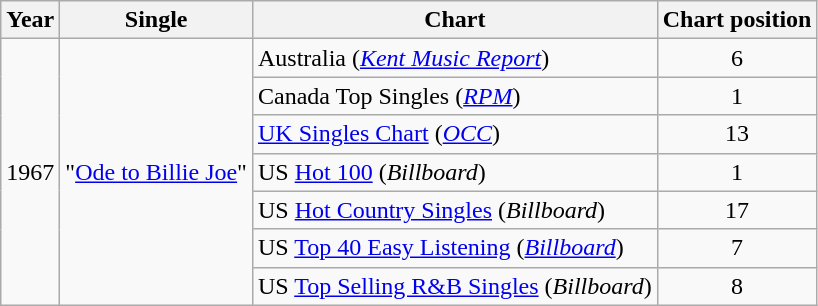<table class="wikitable">
<tr>
<th style="text-align:center;">Year</th>
<th style="text-align:center;">Single</th>
<th style="text-align:center;">Chart</th>
<th style="text-align:center;">Chart position</th>
</tr>
<tr>
<td rowspan="7">1967</td>
<td rowspan="7">"<a href='#'>Ode to Billie Joe</a>"</td>
<td>Australia (<em><a href='#'>Kent Music Report</a></em>)</td>
<td style="text-align:center;">6</td>
</tr>
<tr>
<td>Canada Top Singles (<em><a href='#'>RPM</a></em>)</td>
<td style="text-align:center;">1</td>
</tr>
<tr>
<td><a href='#'>UK Singles Chart</a> (<em><a href='#'>OCC</a></em>)</td>
<td style="text-align:center;">13</td>
</tr>
<tr>
<td>US <a href='#'>Hot 100</a> (<em>Billboard</em>)</td>
<td style="text-align:center;">1</td>
</tr>
<tr>
<td>US <a href='#'>Hot Country Singles</a> (<em>Billboard</em>)</td>
<td style="text-align:center;">17</td>
</tr>
<tr>
<td>US <a href='#'>Top 40 Easy Listening</a> (<em><a href='#'>Billboard</a></em>)</td>
<td style="text-align:center;">7</td>
</tr>
<tr>
<td>US <a href='#'>Top Selling R&B Singles</a> (<em>Billboard</em>)</td>
<td style="text-align:center;">8</td>
</tr>
</table>
